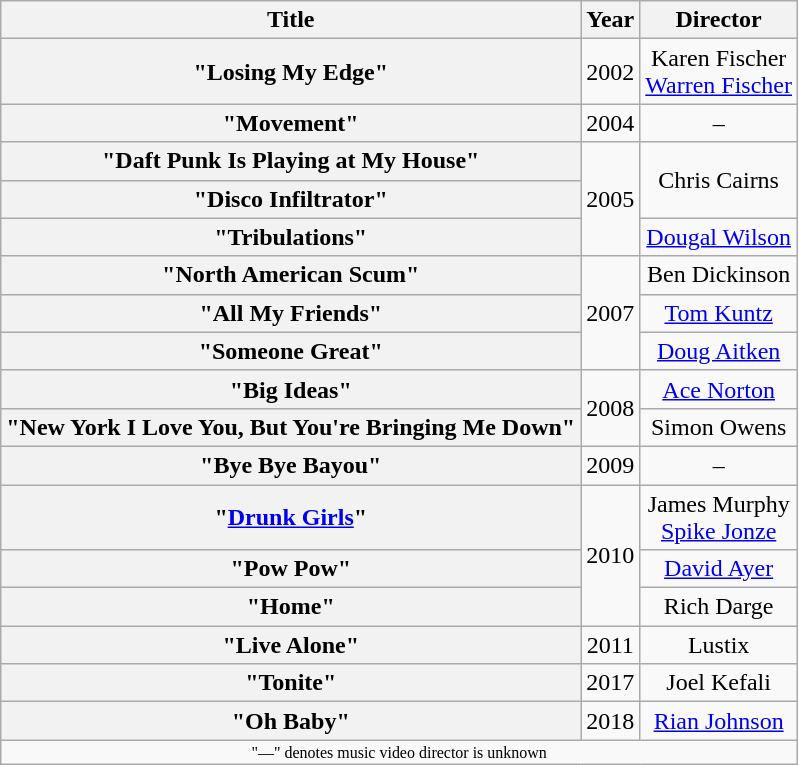<table class="wikitable plainrowheaders" style="text-align:center;">
<tr>
<th scope="col">Title</th>
<th scope="col">Year</th>
<th scope="col">Director</th>
</tr>
<tr>
<th scope="row">"Losing My Edge"</th>
<td align="center">2002</td>
<td>Karen Fischer<br><a href='#'>Warren Fischer</a></td>
</tr>
<tr>
<th scope="row">"Movement"</th>
<td align="center">2004</td>
<td>–</td>
</tr>
<tr>
<th scope="row">"Daft Punk Is Playing at My House"</th>
<td align="center" rowspan="3">2005</td>
<td rowspan="2">Chris Cairns</td>
</tr>
<tr>
<th scope="row">"Disco Infiltrator"</th>
</tr>
<tr>
<th scope="row">"Tribulations"</th>
<td><a href='#'>Dougal Wilson</a></td>
</tr>
<tr>
<th scope="row">"North American Scum"</th>
<td align="center" rowspan="3">2007</td>
<td>Ben Dickinson</td>
</tr>
<tr>
<th scope="row">"All My Friends"</th>
<td><a href='#'>Tom Kuntz</a></td>
</tr>
<tr>
<th scope="row">"Someone Great"</th>
<td><a href='#'>Doug Aitken</a></td>
</tr>
<tr>
<th scope="row">"Big Ideas"</th>
<td align="center" rowspan="2">2008</td>
<td><a href='#'>Ace Norton</a></td>
</tr>
<tr>
<th scope="row">"New York I Love You, But You're Bringing Me Down"</th>
<td>Simon Owens</td>
</tr>
<tr>
<th scope="row">"Bye Bye Bayou"</th>
<td align="center">2009</td>
<td>–</td>
</tr>
<tr>
<th scope="row">"<a href='#'>Drunk Girls</a>"</th>
<td align="center" rowspan="3">2010</td>
<td>James Murphy<br><a href='#'>Spike Jonze</a></td>
</tr>
<tr>
<th scope="row">"Pow Pow"</th>
<td><a href='#'>David Ayer</a></td>
</tr>
<tr>
<th scope="row">"Home"</th>
<td>Rich Darge</td>
</tr>
<tr>
<th scope="row">"Live Alone" </th>
<td align="center">2011</td>
<td>Lustix</td>
</tr>
<tr>
<th scope="row">"Tonite"</th>
<td align="center">2017</td>
<td>Joel Kefali</td>
</tr>
<tr>
<th scope="row">"Oh Baby"</th>
<td align="center">2018</td>
<td><a href='#'>Rian Johnson</a></td>
</tr>
<tr>
<td align="center" colspan="3" style="font-size: 8pt">"—" denotes music video director is unknown</td>
</tr>
</table>
